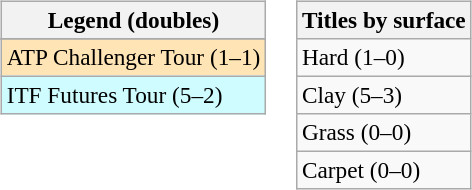<table>
<tr valign=top>
<td><br><table class=wikitable style=font-size:97%>
<tr>
<th>Legend (doubles)</th>
</tr>
<tr bgcolor=e5d1cb>
</tr>
<tr bgcolor=moccasin>
<td>ATP Challenger Tour (1–1)</td>
</tr>
<tr bgcolor=cffcff>
<td>ITF Futures Tour (5–2)</td>
</tr>
</table>
</td>
<td><br><table class=wikitable style=font-size:97%>
<tr>
<th>Titles by surface</th>
</tr>
<tr>
<td>Hard (1–0)</td>
</tr>
<tr>
<td>Clay (5–3)</td>
</tr>
<tr>
<td>Grass (0–0)</td>
</tr>
<tr>
<td>Carpet (0–0)</td>
</tr>
</table>
</td>
</tr>
</table>
